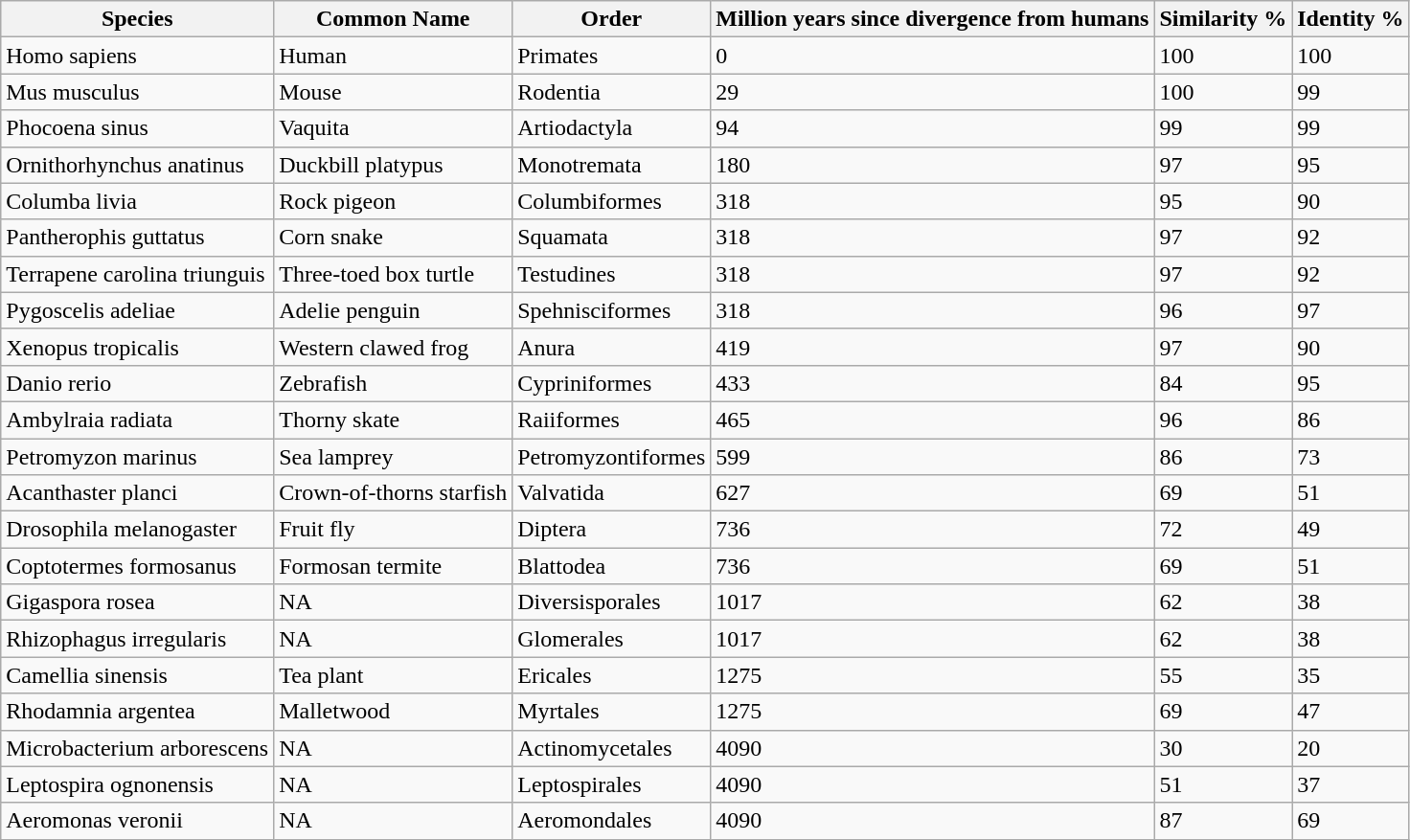<table class="wikitable mw-collapsible mw-collapsed">
<tr>
<th>Species</th>
<th>Common Name</th>
<th>Order</th>
<th>Million years since divergence from humans</th>
<th>Similarity %</th>
<th>Identity %</th>
</tr>
<tr>
<td>Homo sapiens</td>
<td>Human</td>
<td>Primates</td>
<td>0</td>
<td>100</td>
<td>100</td>
</tr>
<tr>
<td>Mus musculus</td>
<td>Mouse</td>
<td>Rodentia</td>
<td>29</td>
<td>100</td>
<td>99</td>
</tr>
<tr>
<td>Phocoena sinus</td>
<td>Vaquita</td>
<td>Artiodactyla</td>
<td>94</td>
<td>99</td>
<td>99</td>
</tr>
<tr>
<td>Ornithorhynchus anatinus</td>
<td>Duckbill platypus</td>
<td>Monotremata</td>
<td>180</td>
<td>97</td>
<td>95</td>
</tr>
<tr>
<td>Columba livia</td>
<td>Rock pigeon</td>
<td>Columbiformes</td>
<td>318</td>
<td>95</td>
<td>90</td>
</tr>
<tr>
<td>Pantherophis guttatus</td>
<td>Corn snake</td>
<td>Squamata</td>
<td>318</td>
<td>97</td>
<td>92</td>
</tr>
<tr>
<td>Terrapene carolina triunguis</td>
<td>Three-toed box turtle</td>
<td>Testudines</td>
<td>318</td>
<td>97</td>
<td>92</td>
</tr>
<tr>
<td>Pygoscelis adeliae</td>
<td>Adelie penguin</td>
<td>Spehnisciformes</td>
<td>318</td>
<td>96</td>
<td>97</td>
</tr>
<tr>
<td>Xenopus tropicalis</td>
<td>Western clawed frog</td>
<td>Anura</td>
<td>419</td>
<td>97</td>
<td>90</td>
</tr>
<tr>
<td>Danio rerio</td>
<td>Zebrafish</td>
<td>Cypriniformes</td>
<td>433</td>
<td>84</td>
<td>95</td>
</tr>
<tr>
<td>Ambylraia radiata</td>
<td>Thorny skate</td>
<td>Raiiformes</td>
<td>465</td>
<td>96</td>
<td>86</td>
</tr>
<tr>
<td>Petromyzon marinus</td>
<td>Sea lamprey</td>
<td>Petromyzontiformes</td>
<td>599</td>
<td>86</td>
<td>73</td>
</tr>
<tr>
<td>Acanthaster planci</td>
<td>Crown-of-thorns starfish</td>
<td>Valvatida</td>
<td>627</td>
<td>69</td>
<td>51</td>
</tr>
<tr>
<td>Drosophila melanogaster</td>
<td>Fruit fly</td>
<td>Diptera</td>
<td>736</td>
<td>72</td>
<td>49</td>
</tr>
<tr>
<td>Coptotermes formosanus</td>
<td>Formosan termite</td>
<td>Blattodea</td>
<td>736</td>
<td>69</td>
<td>51</td>
</tr>
<tr>
<td>Gigaspora rosea</td>
<td>NA</td>
<td>Diversisporales</td>
<td>1017</td>
<td>62</td>
<td>38</td>
</tr>
<tr>
<td>Rhizophagus irregularis</td>
<td>NA</td>
<td>Glomerales</td>
<td>1017</td>
<td>62</td>
<td>38</td>
</tr>
<tr>
<td>Camellia sinensis</td>
<td>Tea plant</td>
<td>Ericales</td>
<td>1275</td>
<td>55</td>
<td>35</td>
</tr>
<tr>
<td>Rhodamnia argentea</td>
<td>Malletwood</td>
<td>Myrtales</td>
<td>1275</td>
<td>69</td>
<td>47</td>
</tr>
<tr>
<td>Microbacterium arborescens</td>
<td>NA</td>
<td>Actinomycetales</td>
<td>4090</td>
<td>30</td>
<td>20</td>
</tr>
<tr>
<td>Leptospira ognonensis</td>
<td>NA</td>
<td>Leptospirales</td>
<td>4090</td>
<td>51</td>
<td>37</td>
</tr>
<tr>
<td>Aeromonas veronii</td>
<td>NA</td>
<td>Aeromondales</td>
<td>4090</td>
<td>87</td>
<td>69</td>
</tr>
</table>
